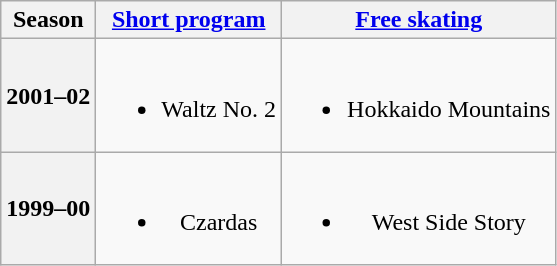<table class=wikitable style=text-align:center>
<tr>
<th>Season</th>
<th><a href='#'>Short program</a></th>
<th><a href='#'>Free skating</a></th>
</tr>
<tr>
<th>2001–02<br></th>
<td><br><ul><li>Waltz No. 2 <br></li></ul></td>
<td><br><ul><li>Hokkaido Mountains <br></li></ul></td>
</tr>
<tr>
<th>1999–00<br></th>
<td><br><ul><li>Czardas</li></ul></td>
<td><br><ul><li>West Side Story <br></li></ul></td>
</tr>
</table>
